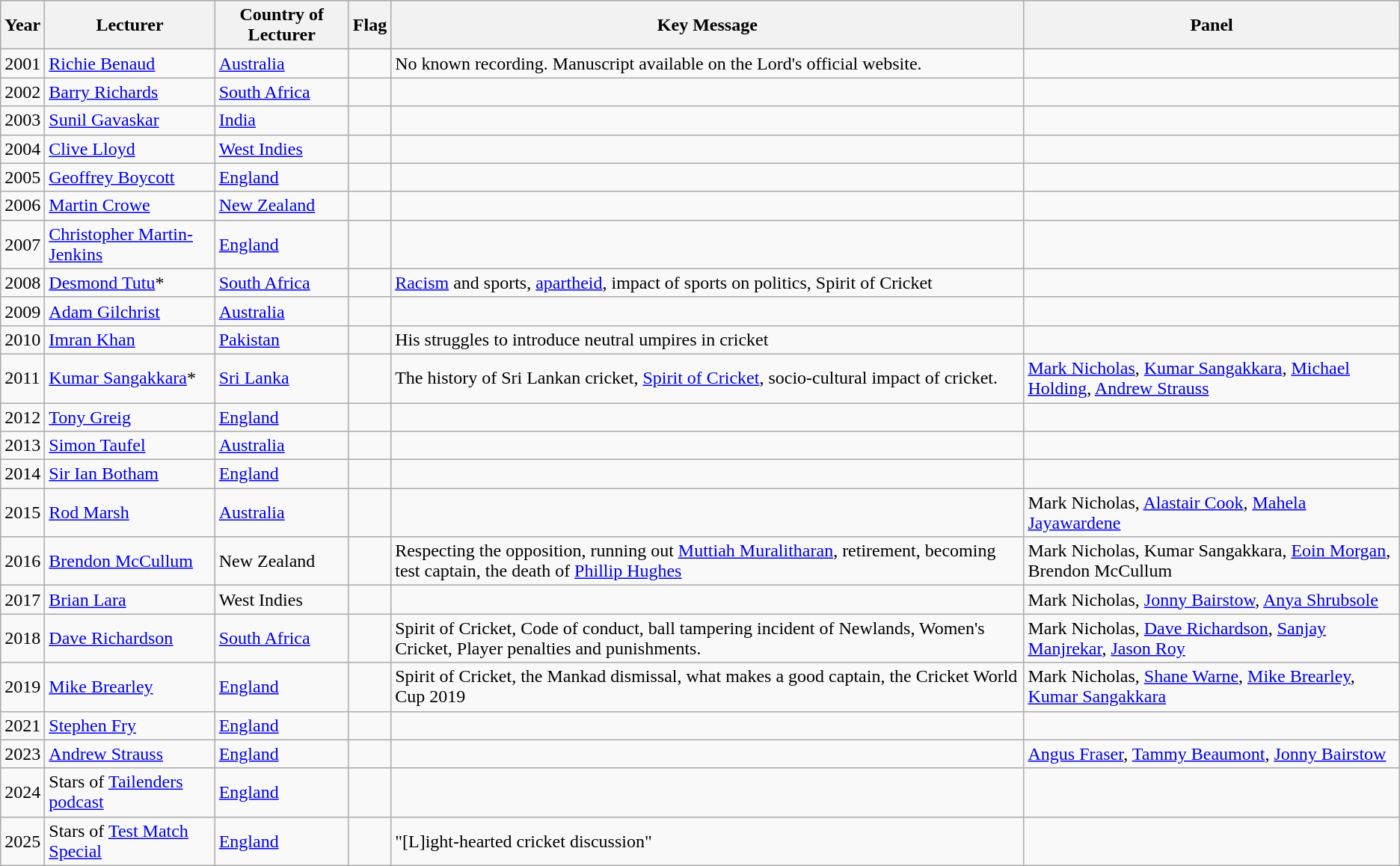<table class="wikitable sortable">
<tr>
<th>Year</th>
<th>Lecturer</th>
<th>Country of Lecturer</th>
<th>Flag</th>
<th>Key Message</th>
<th>Panel</th>
</tr>
<tr>
<td>2001</td>
<td><a href='#'>Richie Benaud</a></td>
<td><a href='#'>Australia</a></td>
<td></td>
<td>No known recording. Manuscript available on the Lord's official website.</td>
<td></td>
</tr>
<tr>
<td>2002</td>
<td><a href='#'>Barry Richards</a></td>
<td><a href='#'>South Africa</a></td>
<td></td>
<td></td>
<td></td>
</tr>
<tr>
<td>2003</td>
<td><a href='#'>Sunil Gavaskar</a></td>
<td><a href='#'>India</a></td>
<td></td>
<td></td>
<td></td>
</tr>
<tr>
<td>2004</td>
<td><a href='#'>Clive Lloyd</a></td>
<td><a href='#'>West Indies</a></td>
<td></td>
<td></td>
<td></td>
</tr>
<tr>
<td>2005</td>
<td><a href='#'>Geoffrey Boycott</a></td>
<td><a href='#'>England</a></td>
<td></td>
<td></td>
<td></td>
</tr>
<tr>
<td>2006</td>
<td><a href='#'>Martin Crowe</a></td>
<td><a href='#'>New Zealand</a></td>
<td></td>
<td></td>
<td></td>
</tr>
<tr>
<td>2007</td>
<td><a href='#'>Christopher Martin-Jenkins</a></td>
<td><a href='#'>England</a></td>
<td></td>
<td></td>
<td></td>
</tr>
<tr>
<td>2008</td>
<td><a href='#'>Desmond Tutu</a>*</td>
<td><a href='#'>South Africa</a></td>
<td></td>
<td><a href='#'>Racism</a> and sports, <a href='#'>apartheid</a>, impact of sports on politics, Spirit of Cricket</td>
<td></td>
</tr>
<tr>
<td>2009</td>
<td><a href='#'>Adam Gilchrist</a></td>
<td><a href='#'>Australia</a></td>
<td></td>
<td></td>
<td></td>
</tr>
<tr>
<td>2010</td>
<td><a href='#'>Imran Khan</a></td>
<td><a href='#'>Pakistan</a></td>
<td></td>
<td>His struggles to introduce neutral umpires in cricket</td>
<td></td>
</tr>
<tr>
<td>2011</td>
<td><a href='#'>Kumar Sangakkara</a>*</td>
<td><a href='#'>Sri Lanka</a></td>
<td></td>
<td>The history of Sri Lankan cricket, <a href='#'>Spirit of Cricket</a>, socio-cultural impact of cricket.</td>
<td><a href='#'>Mark Nicholas</a>, <a href='#'>Kumar Sangakkara</a>, <a href='#'>Michael Holding</a>, <a href='#'>Andrew Strauss</a></td>
</tr>
<tr>
<td>2012</td>
<td><a href='#'>Tony Greig</a></td>
<td><a href='#'>England</a></td>
<td></td>
<td></td>
<td></td>
</tr>
<tr>
<td>2013</td>
<td><a href='#'>Simon Taufel</a></td>
<td><a href='#'>Australia</a></td>
<td></td>
<td></td>
<td></td>
</tr>
<tr>
<td>2014</td>
<td><a href='#'>Sir Ian Botham</a></td>
<td><a href='#'>England</a></td>
<td></td>
<td></td>
<td></td>
</tr>
<tr>
<td>2015</td>
<td><a href='#'>Rod Marsh</a></td>
<td><a href='#'>Australia</a></td>
<td></td>
<td></td>
<td>Mark Nicholas, <a href='#'>Alastair Cook</a>, <a href='#'>Mahela Jayawardene</a></td>
</tr>
<tr>
<td>2016</td>
<td><a href='#'>Brendon McCullum</a></td>
<td>New Zealand</td>
<td></td>
<td>Respecting the opposition, running out <a href='#'>Muttiah Muralitharan</a>, retirement, becoming test captain, the death of <a href='#'>Phillip Hughes</a></td>
<td>Mark Nicholas, Kumar Sangakkara, <a href='#'>Eoin Morgan</a>, Brendon McCullum</td>
</tr>
<tr>
<td>2017</td>
<td><a href='#'>Brian Lara</a></td>
<td>West Indies</td>
<td></td>
<td></td>
<td>Mark Nicholas, <a href='#'>Jonny Bairstow</a>, <a href='#'>Anya Shrubsole</a></td>
</tr>
<tr>
<td>2018</td>
<td><a href='#'>Dave Richardson</a></td>
<td><a href='#'>South Africa</a></td>
<td></td>
<td>Spirit of Cricket, Code of conduct, ball tampering incident of Newlands, Women's Cricket, Player penalties and punishments.</td>
<td>Mark Nicholas, <a href='#'>Dave Richardson</a>, <a href='#'>Sanjay Manjrekar</a>, <a href='#'>Jason Roy</a></td>
</tr>
<tr>
<td>2019</td>
<td><a href='#'>Mike Brearley</a></td>
<td><a href='#'>England</a></td>
<td></td>
<td>Spirit of Cricket, the Mankad dismissal, what makes a good captain, the Cricket World Cup 2019</td>
<td>Mark Nicholas, <a href='#'>Shane Warne</a>, <a href='#'>Mike Brearley</a>, <a href='#'>Kumar Sangakkara</a></td>
</tr>
<tr>
<td>2021</td>
<td><a href='#'>Stephen Fry</a></td>
<td><a href='#'>England</a></td>
<td></td>
<td></td>
<td></td>
</tr>
<tr>
<td>2023</td>
<td><a href='#'>Andrew Strauss</a></td>
<td><a href='#'>England</a></td>
<td></td>
<td></td>
<td><a href='#'>Angus Fraser</a>, <a href='#'>Tammy Beaumont</a>, <a href='#'>Jonny Bairstow</a></td>
</tr>
<tr>
<td>2024</td>
<td>Stars of <a href='#'>Tailenders podcast</a></td>
<td><a href='#'>England</a></td>
<td></td>
<td></td>
<td></td>
</tr>
<tr>
<td>2025</td>
<td>Stars of <a href='#'>Test Match Special</a></td>
<td><a href='#'>England</a></td>
<td></td>
<td>"[L]ight-hearted cricket discussion"</td>
<td></td>
</tr>
</table>
